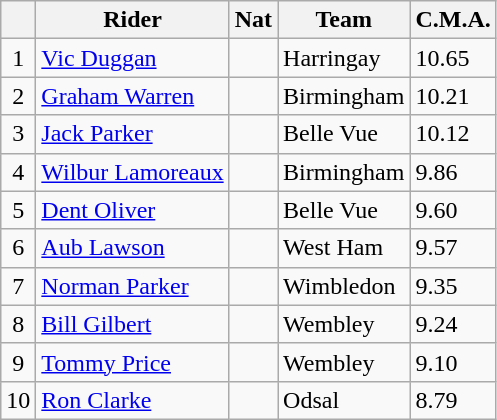<table class=wikitable>
<tr>
<th></th>
<th>Rider</th>
<th>Nat</th>
<th>Team</th>
<th>C.M.A.</th>
</tr>
<tr>
<td align="center">1</td>
<td><a href='#'>Vic Duggan</a></td>
<td></td>
<td>Harringay</td>
<td>10.65</td>
</tr>
<tr>
<td align="center">2</td>
<td><a href='#'>Graham Warren</a></td>
<td></td>
<td>Birmingham</td>
<td>10.21</td>
</tr>
<tr>
<td align="center">3</td>
<td><a href='#'>Jack Parker</a></td>
<td></td>
<td>Belle Vue</td>
<td>10.12</td>
</tr>
<tr>
<td align="center">4</td>
<td><a href='#'>Wilbur Lamoreaux</a></td>
<td></td>
<td>Birmingham</td>
<td>9.86</td>
</tr>
<tr>
<td align="center">5</td>
<td><a href='#'>Dent Oliver</a></td>
<td></td>
<td>Belle Vue</td>
<td>9.60</td>
</tr>
<tr>
<td align="center">6</td>
<td><a href='#'>Aub Lawson</a></td>
<td></td>
<td>West Ham</td>
<td>9.57</td>
</tr>
<tr>
<td align="center">7</td>
<td><a href='#'>Norman Parker</a></td>
<td></td>
<td>Wimbledon</td>
<td>9.35</td>
</tr>
<tr>
<td align="center">8</td>
<td><a href='#'>Bill Gilbert</a></td>
<td></td>
<td>Wembley</td>
<td>9.24</td>
</tr>
<tr>
<td align="center">9</td>
<td><a href='#'>Tommy Price</a></td>
<td></td>
<td>Wembley</td>
<td>9.10</td>
</tr>
<tr>
<td align="center">10</td>
<td><a href='#'>Ron Clarke</a></td>
<td></td>
<td>Odsal</td>
<td>8.79</td>
</tr>
</table>
